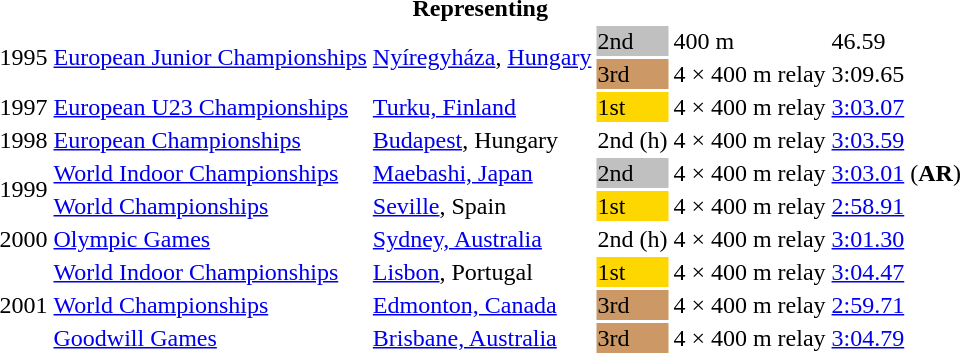<table>
<tr>
<th colspan="6">Representing </th>
</tr>
<tr>
<td rowspan=2>1995</td>
<td rowspan=2><a href='#'>European Junior Championships</a></td>
<td rowspan=2><a href='#'>Nyíregyháza</a>, <a href='#'>Hungary</a></td>
<td bgcolor=silver>2nd</td>
<td>400 m</td>
<td>46.59</td>
</tr>
<tr>
<td bgcolor=cc9966>3rd</td>
<td>4 × 400 m relay</td>
<td>3:09.65</td>
</tr>
<tr>
<td>1997</td>
<td><a href='#'>European U23 Championships</a></td>
<td><a href='#'>Turku, Finland</a></td>
<td bgcolor=gold>1st</td>
<td>4 × 400 m relay</td>
<td><a href='#'>3:03.07</a></td>
</tr>
<tr>
<td>1998</td>
<td><a href='#'>European Championships</a></td>
<td><a href='#'>Budapest</a>, Hungary</td>
<td>2nd (h)</td>
<td>4 × 400 m relay</td>
<td><a href='#'>3:03.59</a></td>
</tr>
<tr>
<td rowspan=2>1999</td>
<td><a href='#'>World Indoor Championships</a></td>
<td><a href='#'>Maebashi, Japan</a></td>
<td bgcolor=silver>2nd</td>
<td>4 × 400 m relay</td>
<td><a href='#'>3:03.01</a> (<strong>AR</strong>)</td>
</tr>
<tr>
<td><a href='#'>World Championships</a></td>
<td><a href='#'>Seville</a>, Spain</td>
<td bgcolor=gold>1st</td>
<td>4 × 400 m relay</td>
<td><a href='#'>2:58.91</a></td>
</tr>
<tr>
<td>2000</td>
<td><a href='#'>Olympic Games</a></td>
<td><a href='#'>Sydney, Australia</a></td>
<td>2nd (h)</td>
<td>4 × 400 m relay</td>
<td><a href='#'>3:01.30</a></td>
</tr>
<tr>
<td rowspan=3>2001</td>
<td><a href='#'>World Indoor Championships</a></td>
<td><a href='#'>Lisbon</a>, Portugal</td>
<td bgcolor=gold>1st</td>
<td>4 × 400 m relay</td>
<td><a href='#'>3:04.47</a></td>
</tr>
<tr>
<td><a href='#'>World Championships</a></td>
<td><a href='#'>Edmonton, Canada</a></td>
<td bgcolor="cc9966">3rd</td>
<td>4 × 400 m relay</td>
<td><a href='#'>2:59.71</a></td>
</tr>
<tr>
<td><a href='#'>Goodwill Games</a></td>
<td><a href='#'>Brisbane, Australia</a></td>
<td bgcolor="cc9966">3rd</td>
<td>4 × 400 m relay</td>
<td><a href='#'>3:04.79</a></td>
</tr>
</table>
